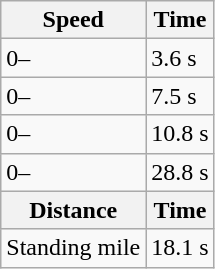<table class="wikitable">
<tr>
<th>Speed</th>
<th>Time</th>
</tr>
<tr>
<td>0–</td>
<td>3.6 s</td>
</tr>
<tr>
<td>0–</td>
<td>7.5 s</td>
</tr>
<tr>
<td>0–</td>
<td>10.8 s</td>
</tr>
<tr>
<td>0–</td>
<td>28.8 s</td>
</tr>
<tr>
<th>Distance</th>
<th>Time</th>
</tr>
<tr>
<td>Standing  mile</td>
<td>18.1 s</td>
</tr>
</table>
